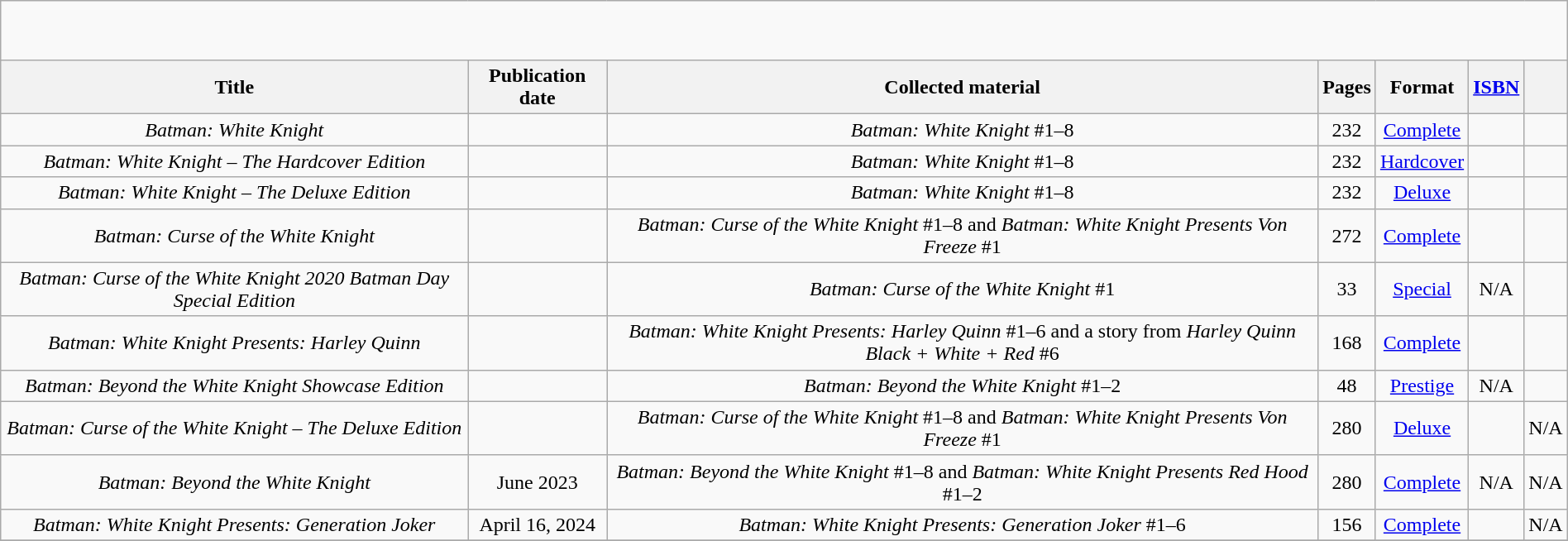<table Class="wikitable" style="text-align:center;" border="1" width="100%">
<tr style="height: 3em;">
</tr>
<tr>
<th scope="col" align="center" class="unsortable">Title</th>
<th scope="col" align="center" class="unsortable">Publication date</th>
<th scope="col" align="center" class="unsortable">Collected material</th>
<th scope="col" align="center" class="unsortable">Pages</th>
<th scope="col" align="center" class="unsortable">Format</th>
<th scope="col" align="center" class="unsortable"><a href='#'>ISBN</a></th>
<th scope="col" align="center" class="unsortable"></th>
</tr>
<tr>
<td><em>Batman: White Knight</em></td>
<td></td>
<td><em>Batman: White Knight</em> #1–8</td>
<td>232</td>
<td><a href='#'>Complete</a></td>
<td></td>
<td></td>
</tr>
<tr>
<td><em>Batman: White Knight – The Hardcover Edition</em></td>
<td></td>
<td><em>Batman: White Knight</em> #1–8</td>
<td>232</td>
<td><a href='#'>Hardcover</a></td>
<td></td>
<td></td>
</tr>
<tr>
<td><em>Batman: White Knight – The Deluxe Edition</em></td>
<td></td>
<td><em>Batman: White Knight</em> #1–8</td>
<td>232</td>
<td><a href='#'>Deluxe</a></td>
<td></td>
<td></td>
</tr>
<tr>
<td><em>Batman: Curse of the White Knight</em></td>
<td></td>
<td><em>Batman: Curse of the White Knight</em> #1–8 and <em>Batman: White Knight Presents Von Freeze</em> #1</td>
<td>272</td>
<td><a href='#'>Complete</a></td>
<td></td>
<td></td>
</tr>
<tr>
<td><em>Batman: Curse of the White Knight 2020 Batman Day Special Edition</em></td>
<td></td>
<td><em>Batman: Curse of the White Knight</em> #1</td>
<td>33</td>
<td><a href='#'>Special</a></td>
<td>N/A</td>
<td></td>
</tr>
<tr>
<td><em>Batman: White Knight Presents: Harley Quinn</em></td>
<td></td>
<td><em>Batman: White Knight Presents: Harley Quinn</em> #1–6 and a story from <em>Harley Quinn Black + White + Red</em> #6</td>
<td>168</td>
<td><a href='#'>Complete</a></td>
<td></td>
<td></td>
</tr>
<tr>
<td><em>Batman: Beyond the White Knight Showcase Edition</em></td>
<td></td>
<td><em>Batman: Beyond the White Knight</em> #1–2</td>
<td>48</td>
<td><a href='#'>Prestige</a></td>
<td>N/A</td>
<td></td>
</tr>
<tr>
<td><em>Batman: Curse of the White Knight – The Deluxe Edition</em></td>
<td></td>
<td><em>Batman: Curse of the White Knight</em> #1–8 and <em>Batman: White Knight Presents Von Freeze</em> #1</td>
<td>280</td>
<td><a href='#'>Deluxe</a></td>
<td></td>
<td>N/A</td>
</tr>
<tr>
<td><em>Batman: Beyond the White Knight</em></td>
<td>June 2023</td>
<td><em>Batman: Beyond the White Knight</em> #1–8 and <em>Batman: White Knight Presents Red Hood</em> #1–2</td>
<td>280</td>
<td><a href='#'>Complete</a></td>
<td>N/A</td>
<td>N/A</td>
</tr>
<tr>
<td><em>Batman: White Knight Presents: Generation Joker</em></td>
<td>April 16, 2024</td>
<td><em>Batman: White Knight Presents: Generation Joker</em> #1–6</td>
<td>156</td>
<td><a href='#'>Complete</a></td>
<td></td>
<td>N/A</td>
</tr>
<tr>
</tr>
</table>
